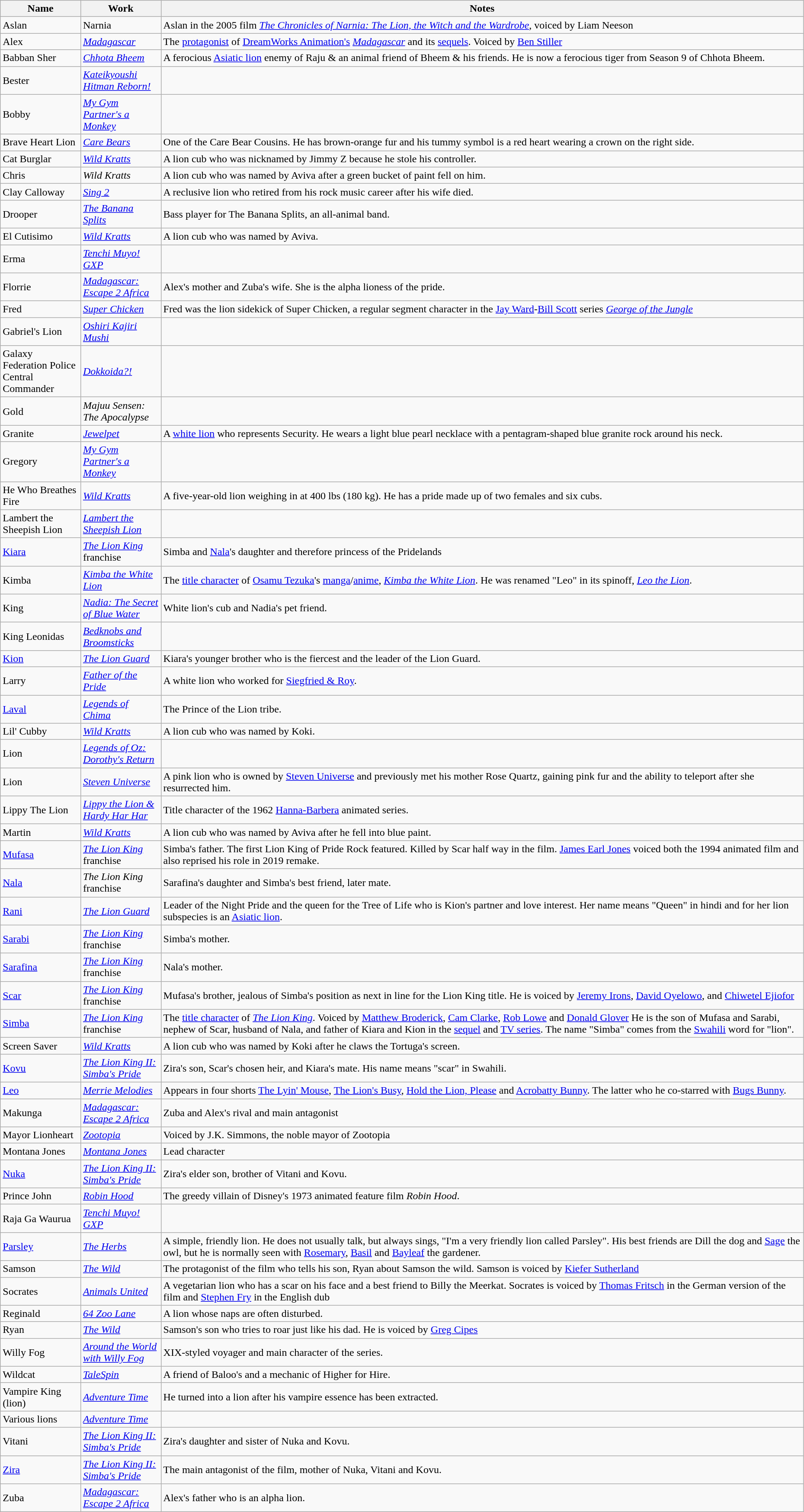<table class="wikitable sortable" style="width:98%">
<tr>
<th style="width:10%">Name</th>
<th style="width:10%">Work</th>
<th>Notes</th>
</tr>
<tr>
<td>Aslan</td>
<td>Narnia</td>
<td>Aslan in the 2005 film <em><a href='#'>The Chronicles of Narnia: The Lion, the Witch and the Wardrobe</a></em>, voiced by Liam Neeson</td>
</tr>
<tr>
<td>Alex</td>
<td><em><a href='#'>Madagascar</a></em></td>
<td>The <a href='#'>protagonist</a> of <a href='#'>DreamWorks Animation's</a> <em><a href='#'>Madagascar</a></em> and its <a href='#'>sequels</a>. Voiced by <a href='#'>Ben Stiller</a></td>
</tr>
<tr>
<td>Babban Sher</td>
<td><em><a href='#'>Chhota Bheem</a></em></td>
<td>A ferocious <a href='#'>Asiatic lion</a> enemy of Raju & an animal friend of Bheem & his friends. He is now a ferocious tiger from Season 9 of Chhota Bheem.</td>
</tr>
<tr>
<td>Bester</td>
<td><em><a href='#'>Kateikyoushi Hitman Reborn!</a></em></td>
<td></td>
</tr>
<tr>
<td>Bobby</td>
<td><em><a href='#'>My Gym Partner's a Monkey</a></em></td>
<td></td>
</tr>
<tr>
<td>Brave Heart Lion</td>
<td><em><a href='#'>Care Bears</a></em></td>
<td>One of the Care Bear Cousins. He has brown-orange fur and his tummy symbol is a red heart wearing a crown on the right side.</td>
</tr>
<tr>
<td>Cat Burglar</td>
<td><em><a href='#'>Wild Kratts</a></em></td>
<td>A lion cub who was nicknamed by Jimmy Z because he stole his controller.</td>
</tr>
<tr>
<td>Chris</td>
<td><em>Wild Kratts</em></td>
<td>A lion cub who was named by Aviva after a green bucket of paint fell on him.</td>
</tr>
<tr>
<td>Clay Calloway</td>
<td><em><a href='#'>Sing 2</a></em></td>
<td>A reclusive lion who retired from his rock music career after his wife died.</td>
</tr>
<tr>
<td>Drooper</td>
<td><em><a href='#'>The Banana Splits</a></em></td>
<td>Bass player for The Banana Splits, an all-animal band.</td>
</tr>
<tr>
<td>El Cutisimo</td>
<td><em><a href='#'>Wild Kratts</a></em></td>
<td>A lion cub who was named by Aviva.</td>
</tr>
<tr>
<td>Erma</td>
<td><em><a href='#'>Tenchi Muyo! GXP</a></em></td>
<td></td>
</tr>
<tr>
<td>Florrie</td>
<td><em><a href='#'>Madagascar: Escape 2 Africa</a></em></td>
<td>Alex's mother and Zuba's wife. She is the alpha lioness of the pride.</td>
</tr>
<tr>
<td>Fred</td>
<td><em><a href='#'>Super Chicken</a></em></td>
<td>Fred was the lion sidekick of Super Chicken, a regular segment character in the <a href='#'>Jay Ward</a>-<a href='#'>Bill Scott</a> series <em><a href='#'>George of the Jungle</a></em></td>
</tr>
<tr>
<td>Gabriel's Lion</td>
<td><em><a href='#'>Oshiri Kajiri Mushi</a></em></td>
<td></td>
</tr>
<tr>
<td>Galaxy Federation Police Central Commander</td>
<td><em><a href='#'>Dokkoida?!</a></em></td>
<td></td>
</tr>
<tr>
<td>Gold</td>
<td><em>Majuu Sensen: The Apocalypse</em></td>
<td></td>
</tr>
<tr>
<td>Granite</td>
<td><em><a href='#'>Jewelpet</a></em></td>
<td>A <a href='#'>white lion</a> who represents Security. He wears a light blue pearl necklace with a pentagram-shaped blue granite rock around his neck.</td>
</tr>
<tr>
<td>Gregory</td>
<td><em><a href='#'>My Gym Partner's a Monkey</a></em></td>
<td></td>
</tr>
<tr>
<td>He Who Breathes Fire</td>
<td><em><a href='#'>Wild Kratts</a></em></td>
<td>A five-year-old lion weighing in at 400 lbs (180 kg). He has a pride made up of two females and six cubs.</td>
</tr>
<tr>
<td>Lambert the Sheepish Lion</td>
<td><em><a href='#'>Lambert the Sheepish Lion</a></em></td>
<td></td>
</tr>
<tr>
<td><a href='#'>Kiara</a></td>
<td><em><a href='#'>The Lion King</a></em> franchise</td>
<td>Simba and <a href='#'>Nala</a>'s daughter and therefore princess of the Pridelands</td>
</tr>
<tr>
<td>Kimba</td>
<td><em><a href='#'>Kimba the White Lion</a></em></td>
<td>The <a href='#'>title character</a> of <a href='#'>Osamu Tezuka</a>'s <a href='#'>manga</a>/<a href='#'>anime</a>, <em><a href='#'>Kimba the White Lion</a></em>. He was renamed "Leo" in its spinoff, <em><a href='#'>Leo the Lion</a></em>.</td>
</tr>
<tr>
<td>King</td>
<td><em><a href='#'>Nadia: The Secret of Blue Water</a></em></td>
<td>White lion's cub and Nadia's pet friend.</td>
</tr>
<tr>
<td>King Leonidas</td>
<td><em><a href='#'>Bedknobs and Broomsticks</a></em></td>
<td></td>
</tr>
<tr>
<td><a href='#'>Kion</a></td>
<td><em><a href='#'>The Lion Guard</a></em></td>
<td>Kiara's younger brother who is the fiercest and the leader of the Lion Guard.</td>
</tr>
<tr>
<td>Larry</td>
<td><em><a href='#'>Father of the Pride</a></em></td>
<td>A white lion who worked for <a href='#'>Siegfried & Roy</a>.</td>
</tr>
<tr>
<td><a href='#'>Laval</a></td>
<td><em><a href='#'>Legends of Chima</a></em></td>
<td>The Prince of the Lion tribe.</td>
</tr>
<tr>
<td>Lil' Cubby</td>
<td><em><a href='#'>Wild Kratts</a></em></td>
<td>A lion cub who was named by Koki.</td>
</tr>
<tr>
<td>Lion</td>
<td><em><a href='#'>Legends of Oz: Dorothy's Return</a></em></td>
<td></td>
</tr>
<tr>
<td>Lion</td>
<td><em><a href='#'>Steven Universe</a></em></td>
<td>A pink lion who is owned by <a href='#'>Steven Universe</a> and previously met his mother Rose Quartz, gaining pink fur and the ability to teleport after she resurrected him.</td>
</tr>
<tr>
<td>Lippy The Lion</td>
<td><em><a href='#'>Lippy the Lion & Hardy Har Har</a></em></td>
<td>Title character of the 1962 <a href='#'>Hanna-Barbera</a> animated series.</td>
</tr>
<tr>
<td>Martin</td>
<td><em><a href='#'>Wild Kratts</a></em></td>
<td>A lion cub who was named by Aviva after he fell into blue paint.</td>
</tr>
<tr>
<td><a href='#'>Mufasa</a></td>
<td><em><a href='#'>The Lion King</a></em> franchise</td>
<td>Simba's father. The first Lion King of Pride Rock featured. Killed by Scar half way in the film. <a href='#'>James Earl Jones</a> voiced both the 1994 animated film and also reprised his role in 2019 remake.</td>
</tr>
<tr>
<td><a href='#'>Nala</a></td>
<td><em>The Lion King</em> franchise</td>
<td>Sarafina's daughter and Simba's best friend, later mate.</td>
</tr>
<tr>
<td><a href='#'>Rani</a></td>
<td><em><a href='#'>The Lion Guard</a></em></td>
<td>Leader of the Night Pride and the queen for the Tree of Life who is Kion's partner and love interest. Her name means "Queen" in hindi and for her lion subspecies is an <a href='#'>Asiatic lion</a>.</td>
</tr>
<tr>
<td><a href='#'>Sarabi</a></td>
<td><em><a href='#'>The Lion King</a></em> franchise</td>
<td>Simba's mother.</td>
</tr>
<tr>
<td><a href='#'>Sarafina</a></td>
<td><em><a href='#'>The Lion King</a></em> franchise</td>
<td>Nala's mother.</td>
</tr>
<tr>
<td><a href='#'>Scar</a></td>
<td><em><a href='#'>The Lion King</a></em> franchise</td>
<td>Mufasa's brother, jealous of Simba's position as next in line for the Lion King title. He is voiced by <a href='#'>Jeremy Irons</a>, <a href='#'>David Oyelowo</a>, and <a href='#'>Chiwetel Ejiofor</a></td>
</tr>
<tr>
<td><a href='#'>Simba</a></td>
<td><em><a href='#'>The Lion King</a></em> franchise</td>
<td>The <a href='#'>title character</a> of <em><a href='#'>The Lion King</a></em>. Voiced by <a href='#'>Matthew Broderick</a>, <a href='#'>Cam Clarke</a>, <a href='#'>Rob Lowe</a> and <a href='#'>Donald Glover</a> He is the son of Mufasa and Sarabi, nephew of Scar, husband of Nala, and father of Kiara and Kion in the <a href='#'>sequel</a> and <a href='#'>TV series</a>. The name "Simba" comes from the <a href='#'>Swahili</a> word for "lion".</td>
</tr>
<tr>
<td>Screen Saver</td>
<td><em><a href='#'>Wild Kratts</a></em></td>
<td>A lion cub who was named by Koki after he claws the Tortuga's screen.</td>
</tr>
<tr>
<td><a href='#'>Kovu</a></td>
<td><em><a href='#'>The Lion King II: Simba's Pride</a></em></td>
<td>Zira's son, Scar's chosen heir, and Kiara's mate. His name means "scar" in Swahili.</td>
</tr>
<tr>
<td><a href='#'>Leo</a></td>
<td><em><a href='#'>Merrie Melodies</a></em></td>
<td>Appears in four shorts <a href='#'>The Lyin' Mouse</a>, <a href='#'>The Lion's Busy</a>, <a href='#'>Hold the Lion, Please</a> and <a href='#'>Acrobatty Bunny</a>. The latter who he co-starred with <a href='#'>Bugs Bunny</a>.</td>
</tr>
<tr>
<td>Makunga</td>
<td><em><a href='#'>Madagascar: Escape 2 Africa</a></em></td>
<td>Zuba and Alex's rival and main antagonist</td>
</tr>
<tr>
<td>Mayor Lionheart</td>
<td><em><a href='#'>Zootopia</a></em></td>
<td>Voiced by J.K. Simmons, the noble mayor of Zootopia</td>
</tr>
<tr>
<td>Montana Jones</td>
<td><em><a href='#'>Montana Jones</a></em></td>
<td>Lead character</td>
</tr>
<tr>
<td><a href='#'>Nuka</a></td>
<td><em><a href='#'>The Lion King II: Simba's Pride</a></em></td>
<td>Zira's elder son, brother of Vitani and Kovu.</td>
</tr>
<tr>
<td>Prince John</td>
<td><em><a href='#'>Robin Hood</a></em></td>
<td>The greedy villain of Disney's 1973 animated feature film <em>Robin Hood</em>.</td>
</tr>
<tr>
<td>Raja Ga Waurua</td>
<td><em><a href='#'>Tenchi Muyo! GXP</a></em></td>
<td></td>
</tr>
<tr>
<td><a href='#'>Parsley</a></td>
<td><em><a href='#'>The Herbs</a></em></td>
<td>A simple, friendly lion. He does not usually talk, but always sings, "I'm a very friendly lion called Parsley". His best friends are Dill the dog and <a href='#'>Sage</a> the owl, but he is normally seen with <a href='#'>Rosemary</a>, <a href='#'>Basil</a> and <a href='#'>Bayleaf</a> the gardener.</td>
</tr>
<tr>
<td>Samson</td>
<td><em><a href='#'>The Wild</a></em></td>
<td>The protagonist of the film who tells his son, Ryan about Samson the wild. Samson is voiced by <a href='#'>Kiefer Sutherland</a></td>
</tr>
<tr>
<td>Socrates</td>
<td><em><a href='#'>Animals United</a></em></td>
<td>A vegetarian lion who has a scar on his face and a best friend to Billy the Meerkat. Socrates is voiced by <a href='#'>Thomas Fritsch</a> in the German version of the film and <a href='#'>Stephen Fry</a> in the English dub</td>
</tr>
<tr>
<td>Reginald</td>
<td><em><a href='#'>64 Zoo Lane</a></em></td>
<td>A lion whose naps are often disturbed.</td>
</tr>
<tr>
<td>Ryan</td>
<td><em><a href='#'>The Wild</a></em></td>
<td>Samson's son who tries to roar just like his dad. He is voiced by <a href='#'>Greg Cipes</a></td>
</tr>
<tr>
<td>Willy Fog</td>
<td><em><a href='#'>Around the World with Willy Fog</a></em></td>
<td>XIX-styled voyager and main character of the series.</td>
</tr>
<tr>
<td>Wildcat</td>
<td><em><a href='#'>TaleSpin</a></em></td>
<td>A friend of Baloo's and a mechanic of Higher for Hire.</td>
</tr>
<tr>
<td>Vampire King (lion)</td>
<td><em><a href='#'>Adventure Time</a></em></td>
<td>He turned into a lion after his vampire essence has been extracted.</td>
</tr>
<tr>
<td>Various lions</td>
<td><em><a href='#'>Adventure Time</a></em></td>
<td></td>
</tr>
<tr>
<td>Vitani</td>
<td><em><a href='#'>The Lion King II: Simba's Pride</a></em></td>
<td>Zira's daughter and sister of Nuka and Kovu.</td>
</tr>
<tr>
<td><a href='#'>Zira</a></td>
<td><em><a href='#'>The Lion King II: Simba's Pride</a></em></td>
<td>The main antagonist of the film, mother of Nuka, Vitani and Kovu.</td>
</tr>
<tr>
<td>Zuba</td>
<td><em><a href='#'>Madagascar: Escape 2 Africa</a></em></td>
<td>Alex's father who is an alpha lion.</td>
</tr>
</table>
